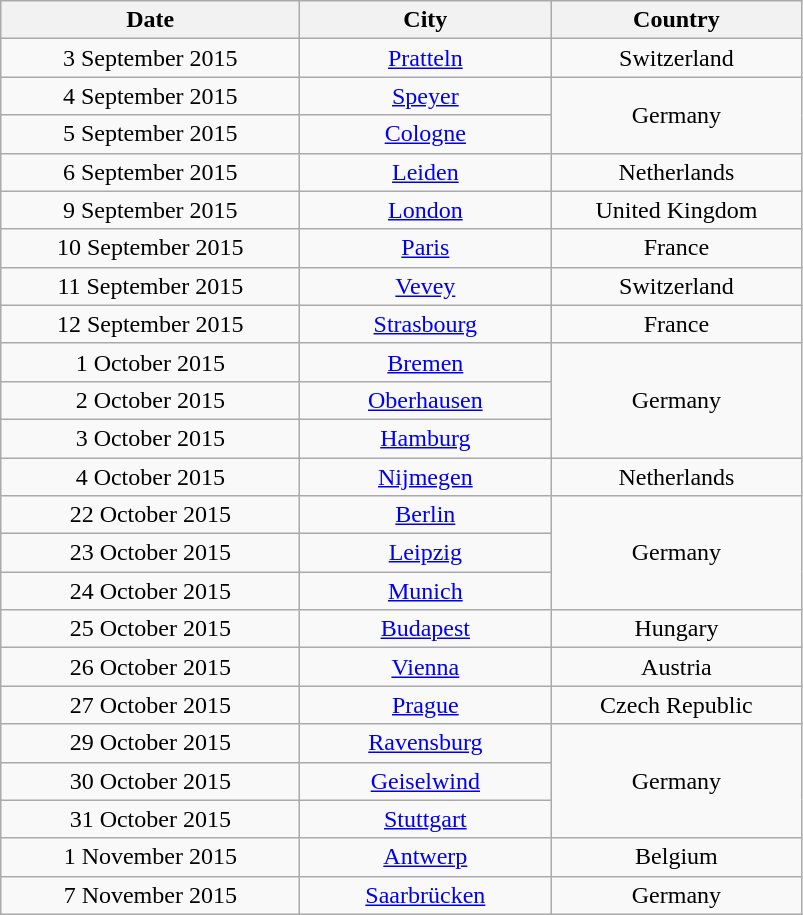<table class="wikitable" style="text-align:center;">
<tr>
<th scope="col" style="width:12em;">Date</th>
<th scope="col" style="width:10em;">City</th>
<th scope="col" style="width:10em;">Country</th>
</tr>
<tr>
<td>3 September 2015</td>
<td><a href='#'>Pratteln</a></td>
<td>Switzerland</td>
</tr>
<tr>
<td>4 September 2015</td>
<td><a href='#'>Speyer</a></td>
<td rowspan="2">Germany</td>
</tr>
<tr>
<td>5 September 2015</td>
<td><a href='#'>Cologne</a></td>
</tr>
<tr>
<td>6 September 2015</td>
<td><a href='#'>Leiden</a></td>
<td>Netherlands</td>
</tr>
<tr>
<td>9 September 2015</td>
<td><a href='#'>London</a></td>
<td>United Kingdom</td>
</tr>
<tr>
<td>10 September 2015</td>
<td><a href='#'>Paris</a></td>
<td>France</td>
</tr>
<tr>
<td>11 September 2015</td>
<td><a href='#'>Vevey</a></td>
<td>Switzerland</td>
</tr>
<tr>
<td>12 September 2015</td>
<td><a href='#'>Strasbourg</a></td>
<td>France</td>
</tr>
<tr>
<td>1 October 2015</td>
<td><a href='#'>Bremen</a></td>
<td rowspan="3">Germany</td>
</tr>
<tr>
<td>2 October 2015</td>
<td><a href='#'>Oberhausen</a></td>
</tr>
<tr>
<td>3 October 2015</td>
<td><a href='#'>Hamburg</a></td>
</tr>
<tr>
<td>4 October 2015</td>
<td><a href='#'>Nijmegen</a></td>
<td>Netherlands</td>
</tr>
<tr>
<td>22 October 2015</td>
<td><a href='#'>Berlin</a></td>
<td rowspan="3">Germany</td>
</tr>
<tr>
<td>23 October 2015</td>
<td><a href='#'>Leipzig</a></td>
</tr>
<tr>
<td>24 October 2015</td>
<td><a href='#'>Munich</a></td>
</tr>
<tr>
<td>25 October 2015</td>
<td><a href='#'>Budapest</a></td>
<td>Hungary</td>
</tr>
<tr>
<td>26 October 2015</td>
<td><a href='#'>Vienna</a></td>
<td>Austria</td>
</tr>
<tr>
<td>27 October 2015</td>
<td><a href='#'>Prague</a></td>
<td>Czech Republic</td>
</tr>
<tr>
<td>29 October 2015</td>
<td><a href='#'>Ravensburg</a></td>
<td rowspan="3">Germany</td>
</tr>
<tr>
<td>30 October 2015</td>
<td><a href='#'>Geiselwind</a></td>
</tr>
<tr>
<td>31 October 2015</td>
<td><a href='#'>Stuttgart</a></td>
</tr>
<tr>
<td>1 November 2015</td>
<td><a href='#'>Antwerp</a></td>
<td>Belgium</td>
</tr>
<tr>
<td>7 November 2015</td>
<td><a href='#'>Saarbrücken</a></td>
<td>Germany</td>
</tr>
</table>
